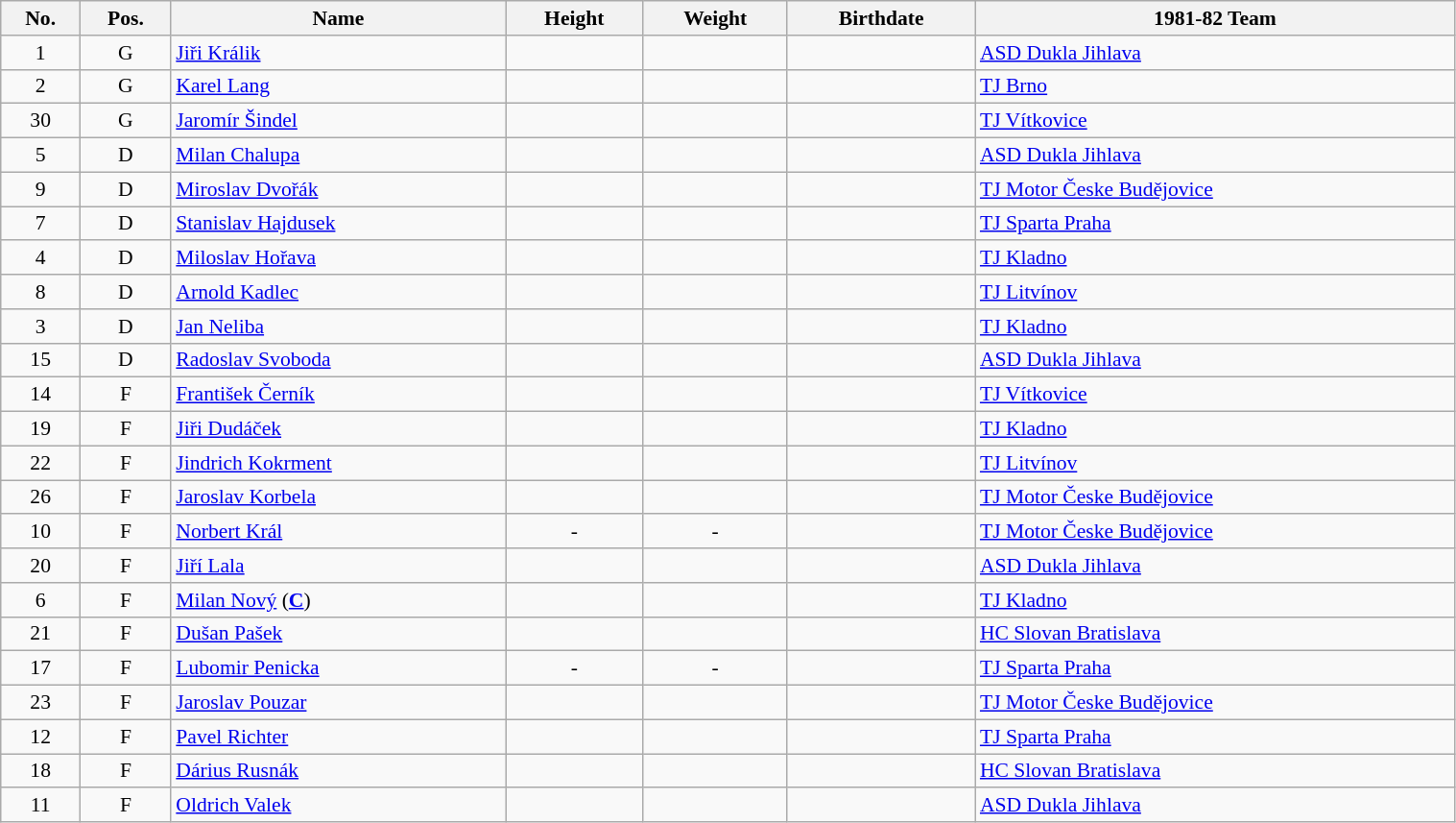<table class="wikitable sortable" width="80%" style="font-size: 90%; text-align: center;">
<tr>
<th>No.</th>
<th>Pos.</th>
<th>Name</th>
<th>Height</th>
<th>Weight</th>
<th>Birthdate</th>
<th>1981-82 Team</th>
</tr>
<tr>
<td>1</td>
<td>G</td>
<td style="text-align:left;"><a href='#'>Jiři Králik</a></td>
<td></td>
<td></td>
<td style="text-align:right;"></td>
<td style="text-align:left;"> <a href='#'>ASD Dukla Jihlava</a></td>
</tr>
<tr>
<td>2</td>
<td>G</td>
<td style="text-align:left;"><a href='#'>Karel Lang</a></td>
<td></td>
<td></td>
<td style="text-align:right;"></td>
<td style="text-align:left;"> <a href='#'>TJ Brno</a></td>
</tr>
<tr>
<td>30</td>
<td>G</td>
<td style="text-align:left;"><a href='#'>Jaromír Šindel</a></td>
<td></td>
<td></td>
<td style="text-align:right;"></td>
<td style="text-align:left;"> <a href='#'>TJ Vítkovice</a></td>
</tr>
<tr>
<td>5</td>
<td>D</td>
<td style="text-align:left;"><a href='#'>Milan Chalupa</a></td>
<td></td>
<td></td>
<td style="text-align:right;"></td>
<td style="text-align:left;"> <a href='#'>ASD Dukla Jihlava</a></td>
</tr>
<tr>
<td>9</td>
<td>D</td>
<td style="text-align:left;"><a href='#'>Miroslav Dvořák</a></td>
<td></td>
<td></td>
<td style="text-align:right;"></td>
<td style="text-align:left;"> <a href='#'>TJ Motor Česke Budějovice</a></td>
</tr>
<tr>
<td>7</td>
<td>D</td>
<td style="text-align:left;"><a href='#'>Stanislav Hajdusek</a></td>
<td></td>
<td></td>
<td style="text-align:right;"></td>
<td style="text-align:left;"> <a href='#'>TJ Sparta Praha</a></td>
</tr>
<tr>
<td>4</td>
<td>D</td>
<td style="text-align:left;"><a href='#'>Miloslav Hořava</a></td>
<td></td>
<td></td>
<td style="text-align:right;"></td>
<td style="text-align:left;"> <a href='#'>TJ Kladno</a></td>
</tr>
<tr>
<td>8</td>
<td>D</td>
<td style="text-align:left;"><a href='#'>Arnold Kadlec</a></td>
<td></td>
<td></td>
<td style="text-align:right;"></td>
<td style="text-align:left;"> <a href='#'>TJ Litvínov</a></td>
</tr>
<tr>
<td>3</td>
<td>D</td>
<td style="text-align:left;"><a href='#'>Jan Neliba</a></td>
<td></td>
<td></td>
<td style="text-align:right;"></td>
<td style="text-align:left;"> <a href='#'>TJ Kladno</a></td>
</tr>
<tr>
<td>15</td>
<td>D</td>
<td style="text-align:left;"><a href='#'>Radoslav Svoboda</a></td>
<td></td>
<td></td>
<td style="text-align:right;"></td>
<td style="text-align:left;"> <a href='#'>ASD Dukla Jihlava</a></td>
</tr>
<tr>
<td>14</td>
<td>F</td>
<td style="text-align:left;"><a href='#'>František Černík</a></td>
<td></td>
<td></td>
<td style="text-align:right;"></td>
<td style="text-align:left;"> <a href='#'>TJ Vítkovice</a></td>
</tr>
<tr>
<td>19</td>
<td>F</td>
<td style="text-align:left;"><a href='#'>Jiři Dudáček</a></td>
<td></td>
<td></td>
<td style="text-align:right;"></td>
<td style="text-align:left;"> <a href='#'>TJ Kladno</a></td>
</tr>
<tr>
<td>22</td>
<td>F</td>
<td style="text-align:left;"><a href='#'>Jindrich Kokrment</a></td>
<td></td>
<td></td>
<td style="text-align:right;"></td>
<td style="text-align:left;"> <a href='#'>TJ Litvínov</a></td>
</tr>
<tr>
<td>26</td>
<td>F</td>
<td style="text-align:left;"><a href='#'>Jaroslav Korbela</a></td>
<td></td>
<td></td>
<td style="text-align:right;"></td>
<td style="text-align:left;"> <a href='#'>TJ Motor Česke Budějovice</a></td>
</tr>
<tr>
<td>10</td>
<td>F</td>
<td style="text-align:left;"><a href='#'>Norbert Král</a></td>
<td>-</td>
<td>-</td>
<td style="text-align:right;"></td>
<td style="text-align:left;"> <a href='#'>TJ Motor Česke Budějovice</a></td>
</tr>
<tr>
<td>20</td>
<td>F</td>
<td style="text-align:left;"><a href='#'>Jiří Lala</a></td>
<td></td>
<td></td>
<td style="text-align:right;"></td>
<td style="text-align:left;"> <a href='#'>ASD Dukla Jihlava</a></td>
</tr>
<tr>
<td>6</td>
<td>F</td>
<td style="text-align:left;"><a href='#'>Milan Nový</a> (<strong><a href='#'>C</a></strong>)</td>
<td></td>
<td></td>
<td style="text-align:right;"></td>
<td style="text-align:left;"> <a href='#'>TJ Kladno</a></td>
</tr>
<tr>
<td>21</td>
<td>F</td>
<td style="text-align:left;"><a href='#'>Dušan Pašek</a></td>
<td></td>
<td></td>
<td style="text-align:right;"></td>
<td style="text-align:left;"> <a href='#'>HC Slovan Bratislava</a></td>
</tr>
<tr>
<td>17</td>
<td>F</td>
<td style="text-align:left;"><a href='#'>Lubomir Penicka</a></td>
<td>-</td>
<td>-</td>
<td style="text-align:right;"></td>
<td style="text-align:left;"> <a href='#'>TJ Sparta Praha</a></td>
</tr>
<tr>
<td>23</td>
<td>F</td>
<td style="text-align:left;"><a href='#'>Jaroslav Pouzar</a></td>
<td></td>
<td></td>
<td style="text-align:right;"></td>
<td style="text-align:left;"> <a href='#'>TJ Motor Česke Budějovice</a></td>
</tr>
<tr>
<td>12</td>
<td>F</td>
<td style="text-align:left;"><a href='#'>Pavel Richter</a></td>
<td></td>
<td></td>
<td style="text-align:right;"></td>
<td style="text-align:left;"> <a href='#'>TJ Sparta Praha</a></td>
</tr>
<tr>
<td>18</td>
<td>F</td>
<td style="text-align:left;"><a href='#'>Dárius Rusnák</a></td>
<td></td>
<td></td>
<td style="text-align:right;"></td>
<td style="text-align:left;"> <a href='#'>HC Slovan Bratislava</a></td>
</tr>
<tr>
<td>11</td>
<td>F</td>
<td style="text-align:left;"><a href='#'>Oldrich Valek</a></td>
<td></td>
<td></td>
<td style="text-align:right;"></td>
<td style="text-align:left;"> <a href='#'>ASD Dukla Jihlava</a></td>
</tr>
</table>
